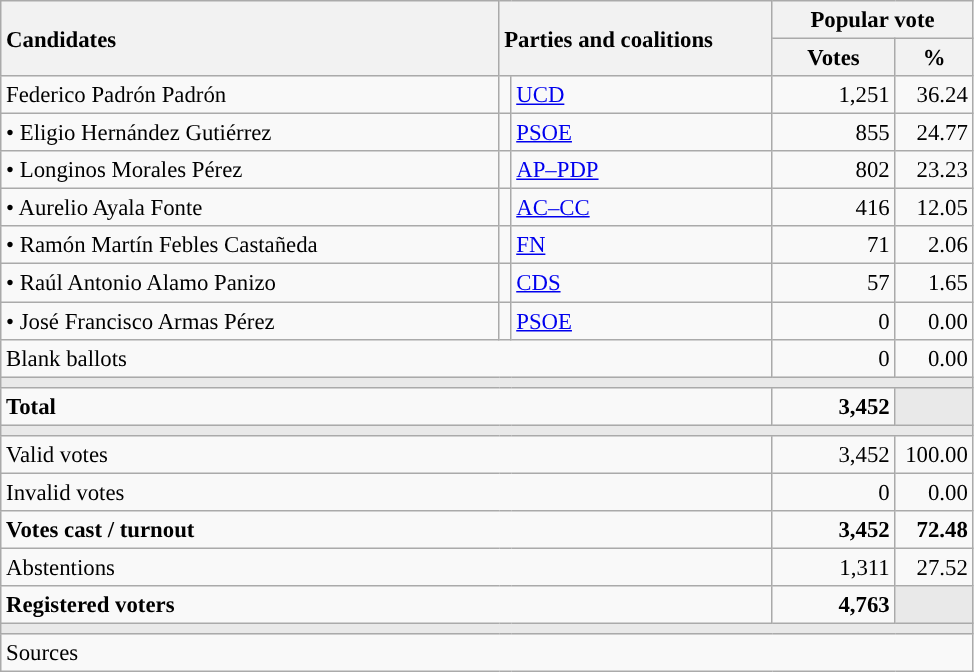<table class="wikitable" style="text-align:right; font-size:95%;">
<tr>
<th style="text-align:left;" rowspan="2" width="325">Candidates</th>
<th style="text-align:left;" rowspan="2" colspan="2" width="175">Parties and coalitions</th>
<th colspan="2">Popular vote</th>
</tr>
<tr>
<th width="75">Votes</th>
<th width="45">%</th>
</tr>
<tr>
<td align="left"> Federico Padrón Padrón</td>
<td width="1" style="color:inherit;background:"></td>
<td align="left"><a href='#'>UCD</a></td>
<td>1,251</td>
<td>36.24</td>
</tr>
<tr>
<td align="left">• Eligio Hernández Gutiérrez</td>
<td style="color:inherit;background:"></td>
<td align="left"><a href='#'>PSOE</a></td>
<td>855</td>
<td>24.77</td>
</tr>
<tr>
<td align="left">• Longinos Morales Pérez</td>
<td style="color:inherit;background:"></td>
<td align="left"><a href='#'>AP–PDP</a></td>
<td>802</td>
<td>23.23</td>
</tr>
<tr>
<td align="left">• Aurelio Ayala Fonte</td>
<td style="color:inherit;background:"></td>
<td align="left"><a href='#'>AC–CC</a></td>
<td>416</td>
<td>12.05</td>
</tr>
<tr>
<td align="left">• Ramón Martín Febles Castañeda</td>
<td style="color:inherit;background:"></td>
<td align="left"><a href='#'>FN</a></td>
<td>71</td>
<td>2.06</td>
</tr>
<tr>
<td align="left">• Raúl Antonio Alamo Panizo</td>
<td style="color:inherit;background:"></td>
<td align="left"><a href='#'>CDS</a></td>
<td>57</td>
<td>1.65</td>
</tr>
<tr>
<td align="left">• José Francisco Armas Pérez</td>
<td style="color:inherit;background:"></td>
<td align="left"><a href='#'>PSOE</a></td>
<td>0</td>
<td>0.00</td>
</tr>
<tr>
<td align="left" colspan="3">Blank ballots</td>
<td>0</td>
<td>0.00</td>
</tr>
<tr>
<td colspan="5" bgcolor="#E9E9E9"></td>
</tr>
<tr style="font-weight:bold;">
<td align="left" colspan="3">Total</td>
<td>3,452</td>
<td bgcolor="#E9E9E9"></td>
</tr>
<tr>
<td colspan="5" bgcolor="#E9E9E9"></td>
</tr>
<tr>
<td align="left" colspan="3">Valid votes</td>
<td>3,452</td>
<td>100.00</td>
</tr>
<tr>
<td align="left" colspan="3">Invalid votes</td>
<td>0</td>
<td>0.00</td>
</tr>
<tr style="font-weight:bold;">
<td align="left" colspan="3">Votes cast / turnout</td>
<td>3,452</td>
<td>72.48</td>
</tr>
<tr>
<td align="left" colspan="3">Abstentions</td>
<td>1,311</td>
<td>27.52</td>
</tr>
<tr style="font-weight:bold;">
<td align="left" colspan="3">Registered voters</td>
<td>4,763</td>
<td bgcolor="#E9E9E9"></td>
</tr>
<tr>
<td colspan="5" bgcolor="#E9E9E9"></td>
</tr>
<tr>
<td align="left" colspan="5">Sources</td>
</tr>
</table>
